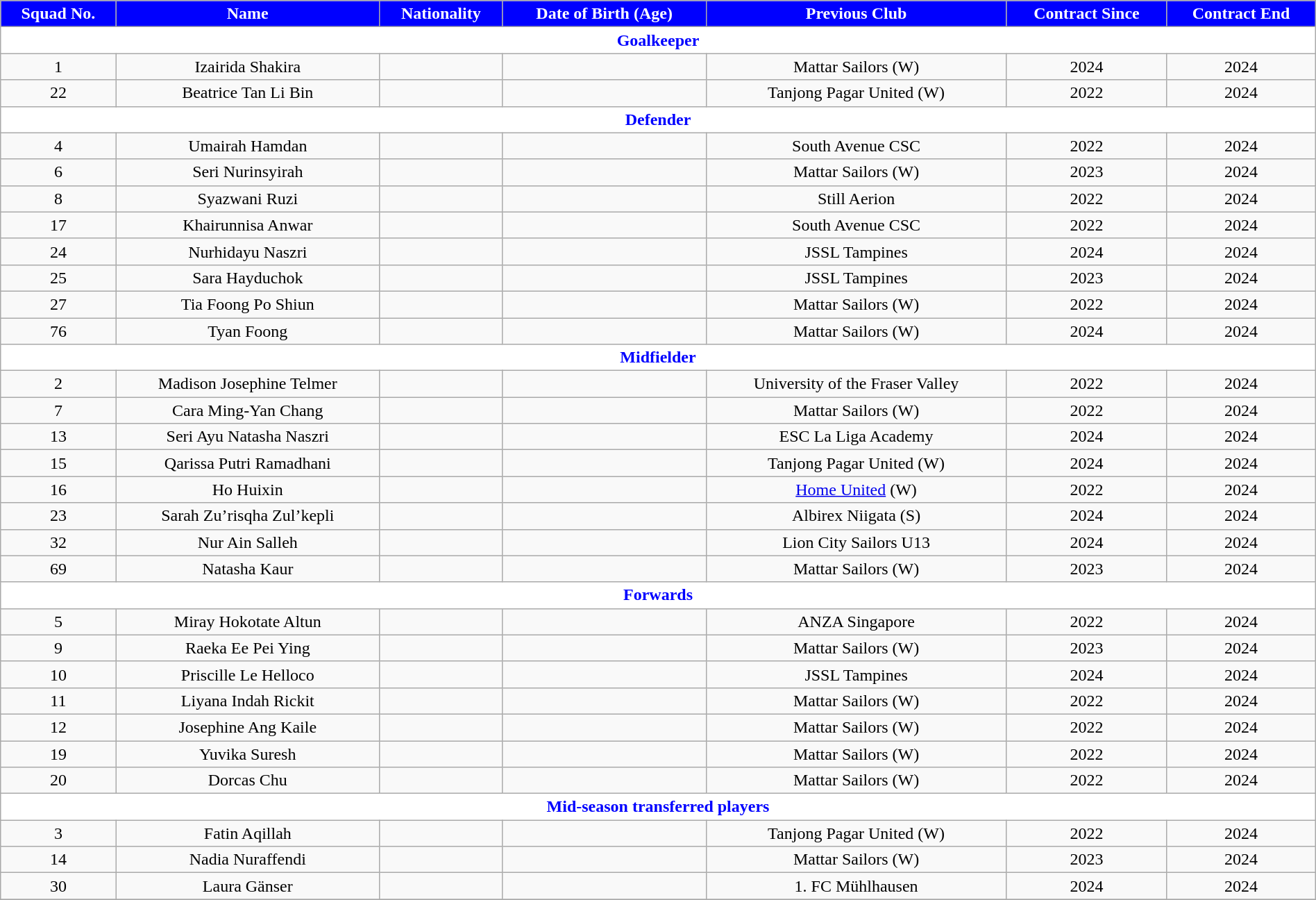<table class="wikitable" style="text-align:center; font-size:100%; width:100%;">
<tr>
<th style="background:Blue; color:white; text-align:center;">Squad No.</th>
<th style="background:Blue; color:white; text-align:center;">Name</th>
<th style="background:Blue; color:white; text-align:center;">Nationality</th>
<th style="background:Blue; color:white; text-align:center;">Date of Birth (Age)</th>
<th style="background:Blue; color:white; text-align:center;">Previous Club</th>
<th style="background:Blue; color:white; text-align:center;">Contract Since</th>
<th style="background:Blue; color:white; text-align:center;">Contract End</th>
</tr>
<tr>
<th colspan="7" style="background:white; color:blue; text-align:center">Goalkeeper</th>
</tr>
<tr>
<td>1</td>
<td>Izairida Shakira</td>
<td></td>
<td></td>
<td> Mattar Sailors (W)</td>
<td>2024</td>
<td>2024</td>
</tr>
<tr>
<td>22</td>
<td>Beatrice Tan Li Bin</td>
<td></td>
<td></td>
<td> Tanjong Pagar United (W)</td>
<td>2022</td>
<td>2024</td>
</tr>
<tr>
<th colspan="7" style="background:white; color:blue; text-align:center">Defender</th>
</tr>
<tr>
<td>4</td>
<td>Umairah Hamdan</td>
<td></td>
<td></td>
<td> South Avenue CSC</td>
<td>2022</td>
<td>2024</td>
</tr>
<tr>
<td>6</td>
<td>Seri Nurinsyirah</td>
<td></td>
<td></td>
<td> Mattar Sailors (W)</td>
<td>2023</td>
<td>2024</td>
</tr>
<tr>
<td>8</td>
<td>Syazwani Ruzi</td>
<td></td>
<td></td>
<td> Still Aerion</td>
<td>2022</td>
<td>2024</td>
</tr>
<tr>
<td>17</td>
<td>Khairunnisa Anwar</td>
<td></td>
<td></td>
<td> South Avenue CSC</td>
<td>2022</td>
<td>2024</td>
</tr>
<tr>
<td>24</td>
<td>Nurhidayu Naszri</td>
<td></td>
<td></td>
<td> JSSL Tampines</td>
<td>2024</td>
<td>2024</td>
</tr>
<tr>
<td>25</td>
<td>Sara Hayduchok</td>
<td></td>
<td></td>
<td> JSSL Tampines</td>
<td>2023</td>
<td>2024</td>
</tr>
<tr>
<td>27</td>
<td>Tia Foong Po Shiun</td>
<td></td>
<td></td>
<td> Mattar Sailors (W)</td>
<td>2022</td>
<td>2024</td>
</tr>
<tr>
<td>76</td>
<td>Tyan Foong</td>
<td></td>
<td></td>
<td> Mattar Sailors (W)</td>
<td>2024</td>
<td>2024</td>
</tr>
<tr>
<th colspan="7" style="background:white; color:blue; text-align:center">Midfielder</th>
</tr>
<tr>
<td>2</td>
<td>Madison Josephine Telmer</td>
<td></td>
<td></td>
<td> University of the Fraser Valley</td>
<td>2022</td>
<td>2024</td>
</tr>
<tr>
<td>7</td>
<td>Cara Ming-Yan Chang</td>
<td></td>
<td></td>
<td> Mattar Sailors (W)</td>
<td>2022</td>
<td>2024</td>
</tr>
<tr>
<td>13</td>
<td>Seri Ayu Natasha Naszri</td>
<td></td>
<td></td>
<td> ESC La Liga Academy</td>
<td>2024</td>
<td>2024</td>
</tr>
<tr>
<td>15</td>
<td>Qarissa Putri Ramadhani</td>
<td></td>
<td></td>
<td> Tanjong Pagar United (W)</td>
<td>2024</td>
<td>2024</td>
</tr>
<tr>
<td>16</td>
<td>Ho Huixin</td>
<td></td>
<td></td>
<td> <a href='#'>Home United</a> (W)</td>
<td>2022</td>
<td>2024</td>
</tr>
<tr>
<td>23</td>
<td>Sarah Zu’risqha Zul’kepli</td>
<td></td>
<td></td>
<td> Albirex Niigata (S)</td>
<td>2024</td>
<td>2024</td>
</tr>
<tr>
<td>32</td>
<td>Nur Ain Salleh</td>
<td></td>
<td></td>
<td> Lion City Sailors U13</td>
<td>2024</td>
<td>2024</td>
</tr>
<tr>
<td>69</td>
<td>Natasha Kaur</td>
<td></td>
<td></td>
<td> Mattar Sailors (W)</td>
<td>2023</td>
<td>2024</td>
</tr>
<tr>
<th colspan="7" style="background:white; color:blue; text-align:center">Forwards</th>
</tr>
<tr>
<td>5</td>
<td>Miray Hokotate Altun</td>
<td></td>
<td></td>
<td> ANZA Singapore</td>
<td>2022</td>
<td>2024</td>
</tr>
<tr>
<td>9</td>
<td>Raeka Ee Pei Ying</td>
<td></td>
<td></td>
<td> Mattar Sailors (W)</td>
<td>2023</td>
<td>2024</td>
</tr>
<tr>
<td>10</td>
<td>Priscille Le Helloco</td>
<td></td>
<td></td>
<td> JSSL Tampines</td>
<td>2024</td>
<td>2024</td>
</tr>
<tr>
<td>11</td>
<td>Liyana Indah Rickit</td>
<td></td>
<td></td>
<td> Mattar Sailors (W)</td>
<td>2022</td>
<td>2024</td>
</tr>
<tr>
<td>12</td>
<td>Josephine Ang Kaile</td>
<td></td>
<td></td>
<td> Mattar Sailors (W)</td>
<td>2022</td>
<td>2024</td>
</tr>
<tr>
<td>19</td>
<td>Yuvika Suresh</td>
<td></td>
<td></td>
<td> Mattar Sailors (W)</td>
<td>2022</td>
<td>2024</td>
</tr>
<tr>
<td>20</td>
<td>Dorcas Chu</td>
<td></td>
<td></td>
<td> Mattar Sailors (W)</td>
<td>2022</td>
<td>2024</td>
</tr>
<tr>
<th colspan="7" style="background:white; color:blue; text-align:center">Mid-season transferred players</th>
</tr>
<tr>
<td>3</td>
<td>Fatin Aqillah</td>
<td></td>
<td></td>
<td> Tanjong Pagar United (W)</td>
<td>2022</td>
<td>2024</td>
</tr>
<tr>
<td>14</td>
<td>Nadia Nuraffendi</td>
<td></td>
<td></td>
<td> Mattar Sailors (W)</td>
<td>2023</td>
<td>2024</td>
</tr>
<tr>
<td>30</td>
<td>Laura Gänser</td>
<td></td>
<td></td>
<td> 1. FC Mühlhausen</td>
<td>2024</td>
<td>2024</td>
</tr>
<tr>
</tr>
</table>
